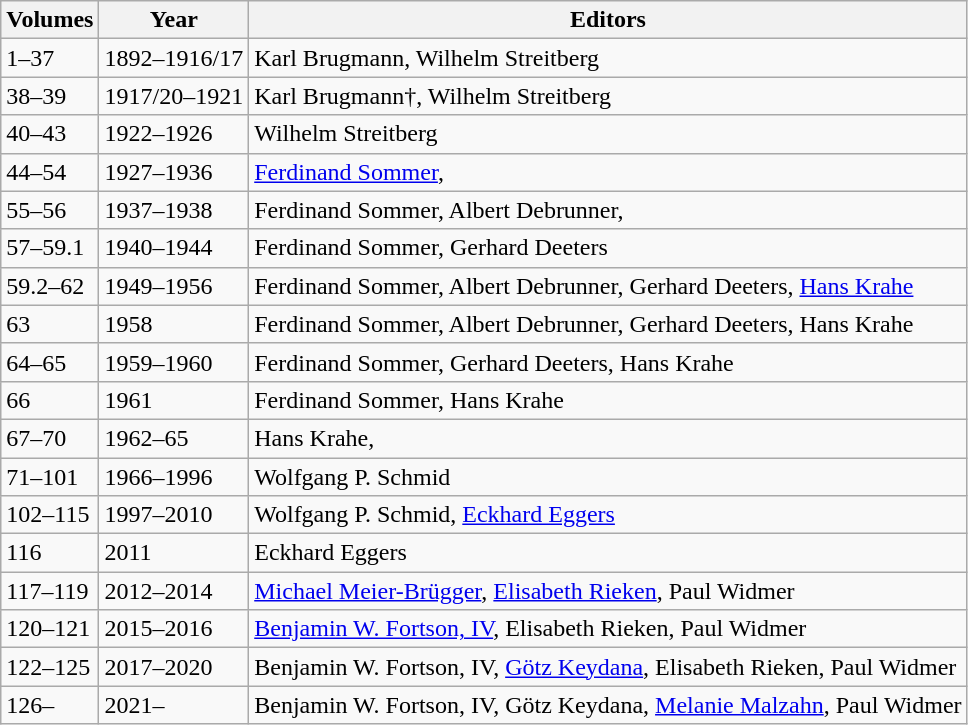<table class="wikitable">
<tr>
<th>Volumes</th>
<th>Year</th>
<th>Editors</th>
</tr>
<tr>
<td>1–37</td>
<td>1892–1916/17</td>
<td>Karl Brugmann, Wilhelm Streitberg</td>
</tr>
<tr>
<td>38–39</td>
<td>1917/20–1921</td>
<td>Karl Brugmann†, Wilhelm Streitberg</td>
</tr>
<tr>
<td>40–43</td>
<td>1922–1926</td>
<td>Wilhelm Streitberg</td>
</tr>
<tr>
<td>44–54</td>
<td>1927–1936</td>
<td><a href='#'>Ferdinand Sommer</a>, </td>
</tr>
<tr>
<td>55–56</td>
<td>1937–1938</td>
<td>Ferdinand Sommer, Albert Debrunner, </td>
</tr>
<tr>
<td>57–59.1</td>
<td>1940–1944</td>
<td>Ferdinand Sommer, Gerhard Deeters</td>
</tr>
<tr>
<td>59.2–62</td>
<td>1949–1956</td>
<td>Ferdinand Sommer, Albert Debrunner, Gerhard Deeters, <a href='#'>Hans Krahe</a></td>
</tr>
<tr>
<td>63</td>
<td>1958</td>
<td>Ferdinand Sommer, Albert Debrunner, Gerhard Deeters, Hans Krahe</td>
</tr>
<tr>
<td>64–65</td>
<td>1959–1960</td>
<td>Ferdinand Sommer, Gerhard Deeters, Hans Krahe</td>
</tr>
<tr>
<td>66</td>
<td>1961</td>
<td>Ferdinand Sommer, Hans Krahe</td>
</tr>
<tr>
<td>67–70</td>
<td>1962–65</td>
<td>Hans Krahe, </td>
</tr>
<tr>
<td>71–101</td>
<td>1966–1996</td>
<td>Wolfgang P. Schmid</td>
</tr>
<tr>
<td>102–115</td>
<td>1997–2010</td>
<td>Wolfgang P. Schmid, <a href='#'>Eckhard Eggers</a></td>
</tr>
<tr>
<td>116</td>
<td>2011</td>
<td>Eckhard Eggers</td>
</tr>
<tr>
<td>117–119</td>
<td>2012–2014</td>
<td><a href='#'>Michael Meier-Brügger</a>, <a href='#'>Elisabeth Rieken</a>, Paul Widmer</td>
</tr>
<tr>
<td>120–121</td>
<td>2015–2016</td>
<td><a href='#'>Benjamin W. Fortson, IV</a>, Elisabeth Rieken, Paul Widmer</td>
</tr>
<tr>
<td>122–125</td>
<td>2017–2020</td>
<td>Benjamin W. Fortson, IV, <a href='#'>Götz Keydana</a>, Elisabeth Rieken, Paul Widmer</td>
</tr>
<tr>
<td>126–</td>
<td>2021–</td>
<td>Benjamin W. Fortson, IV, Götz Keydana, <a href='#'>Melanie Malzahn</a>, Paul Widmer</td>
</tr>
</table>
